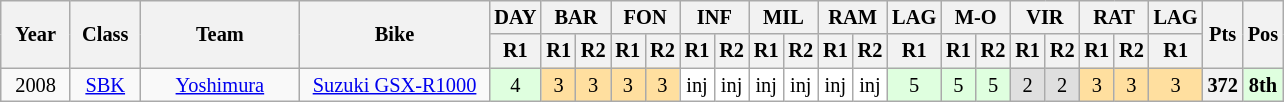<table class="wikitable" style="font-size: 85%; text-align: center">
<tr valign="top">
<th valign="middle" rowspan=2 style="width: 40px;">Year</th>
<th valign="middle" rowspan=2 style="width: 40px;">Class</th>
<th valign="middle" rowspan=2 style="width: 100px;">Team</th>
<th valign="middle" rowspan=2 style="width: 120px;">Bike</th>
<th>DAY<br></th>
<th colspan=2>BAR<br></th>
<th colspan=2>FON<br></th>
<th colspan=2>INF<br></th>
<th colspan=2>MIL<br></th>
<th colspan=2>RAM<br></th>
<th>LAG<br></th>
<th colspan=2>M-O<br></th>
<th colspan=2>VIR<br></th>
<th colspan=2>RAT<br></th>
<th>LAG<br></th>
<th valign="middle" rowspan=2>Pts</th>
<th valign="middle" rowspan=2>Pos</th>
</tr>
<tr>
<th>R1</th>
<th>R1</th>
<th>R2</th>
<th>R1</th>
<th>R2</th>
<th>R1</th>
<th>R2</th>
<th>R1</th>
<th>R2</th>
<th>R1</th>
<th>R2</th>
<th>R1</th>
<th>R1</th>
<th>R2</th>
<th>R1</th>
<th>R2</th>
<th>R1</th>
<th>R2</th>
<th>R1</th>
</tr>
<tr>
<td>2008</td>
<td><a href='#'>SBK</a></td>
<td><a href='#'>Yoshimura</a></td>
<td><a href='#'>Suzuki GSX-R1000</a></td>
<td style="background:#dfffdf;">4</td>
<td style="background:#ffdf9f;">3</td>
<td style="background:#ffdf9f;">3</td>
<td style="background:#ffdf9f;">3</td>
<td style="background:#ffdf9f;">3</td>
<td style="background:#ffffff;">inj</td>
<td style="background:#ffffff;">inj</td>
<td style="background:#ffffff;">inj</td>
<td style="background:#ffffff;">inj</td>
<td style="background:#ffffff;">inj</td>
<td style="background:#ffffff;">inj</td>
<td style="background:#dfffdf;">5</td>
<td style="background:#dfffdf;">5</td>
<td style="background:#dfffdf;">5</td>
<td style="background:#dfdfdf;">2</td>
<td style="background:#dfdfdf;">2</td>
<td style="background:#ffdf9f;">3</td>
<td style="background:#ffdf9f;">3</td>
<td style="background:#ffdf9f;">3</td>
<th>372</th>
<td style="background:#dfffdf;"><strong>8th</strong></td>
</tr>
</table>
